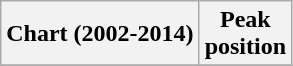<table class="wikitable">
<tr>
<th>Chart (2002-2014)</th>
<th>Peak<br>position</th>
</tr>
<tr>
</tr>
</table>
